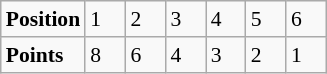<table class="wikitable" style="font-size: 90%;">
<tr>
<td><strong>Position</strong></td>
<td width=20>1</td>
<td width=20>2</td>
<td width=20>3</td>
<td width=20>4</td>
<td width=20>5</td>
<td width=20>6</td>
</tr>
<tr>
<td><strong>Points</strong></td>
<td>8</td>
<td>6</td>
<td>4</td>
<td>3</td>
<td>2</td>
<td>1</td>
</tr>
</table>
